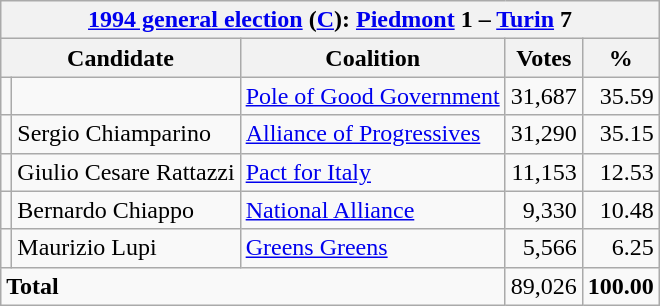<table class=wikitable style=text-align:right>
<tr>
<th colspan=5><a href='#'>1994 general election</a> (<a href='#'>C</a>): <a href='#'>Piedmont</a> 1 – <a href='#'>Turin</a> 7</th>
</tr>
<tr>
<th colspan=2>Candidate</th>
<th>Coalition</th>
<th>Votes</th>
<th>%</th>
</tr>
<tr>
<td></td>
<td align=left><strong></strong></td>
<td align=left><a href='#'>Pole of Good Government</a></td>
<td>31,687</td>
<td>35.59</td>
</tr>
<tr>
<td></td>
<td align=left>Sergio Chiamparino</td>
<td align=left><a href='#'>Alliance of Progressives</a></td>
<td>31,290</td>
<td>35.15</td>
</tr>
<tr>
<td></td>
<td align=left>Giulio Cesare Rattazzi</td>
<td align=left><a href='#'>Pact for Italy</a></td>
<td>11,153</td>
<td>12.53</td>
</tr>
<tr>
<td></td>
<td align=left>Bernardo Chiappo</td>
<td align=left><a href='#'>National Alliance</a></td>
<td>9,330</td>
<td>10.48</td>
</tr>
<tr>
<td></td>
<td align=left>Maurizio Lupi</td>
<td align=left><a href='#'>Greens Greens</a></td>
<td>5,566</td>
<td>6.25</td>
</tr>
<tr>
<td align=left colspan=3><strong>Total</strong></td>
<td>89,026</td>
<td><strong>100.00</strong></td>
</tr>
</table>
